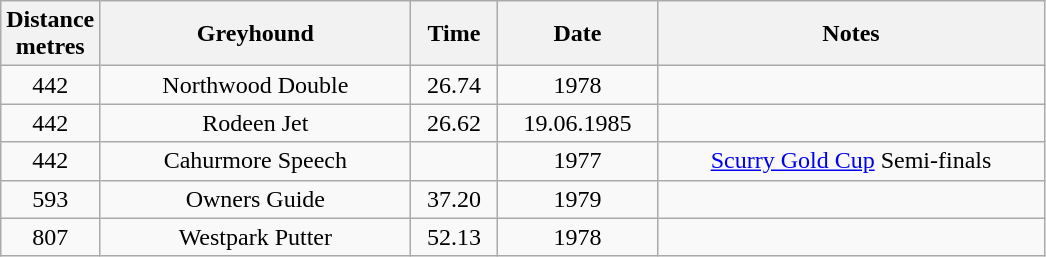<table class="wikitable" style="font-size: 100%">
<tr>
<th width=50>Distance <br>metres</th>
<th width=200>Greyhound</th>
<th width=50>Time</th>
<th width=100>Date</th>
<th width=250>Notes</th>
</tr>
<tr align=center>
<td>442</td>
<td>Northwood Double</td>
<td>26.74</td>
<td>1978</td>
<td></td>
</tr>
<tr align=center>
<td>442</td>
<td>Rodeen Jet</td>
<td>26.62</td>
<td>19.06.1985</td>
<td></td>
</tr>
<tr align=center>
<td>442</td>
<td>Cahurmore Speech</td>
<td></td>
<td>1977</td>
<td><a href='#'>Scurry Gold Cup</a> Semi-finals</td>
</tr>
<tr align=center>
<td>593</td>
<td>Owners Guide</td>
<td>37.20</td>
<td>1979</td>
<td></td>
</tr>
<tr align=center>
<td>807</td>
<td>Westpark Putter</td>
<td>52.13</td>
<td>1978</td>
<td></td>
</tr>
</table>
